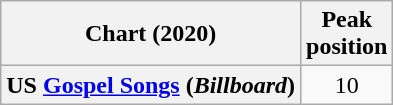<table class="wikitable sortable plainrowheaders">
<tr>
<th scope="col">Chart (2020)</th>
<th scope="col">Peak<br>position</th>
</tr>
<tr>
<th scope="row">US <a href='#'>Gospel Songs</a> (<em>Billboard</em>)</th>
<td align="center">10</td>
</tr>
</table>
